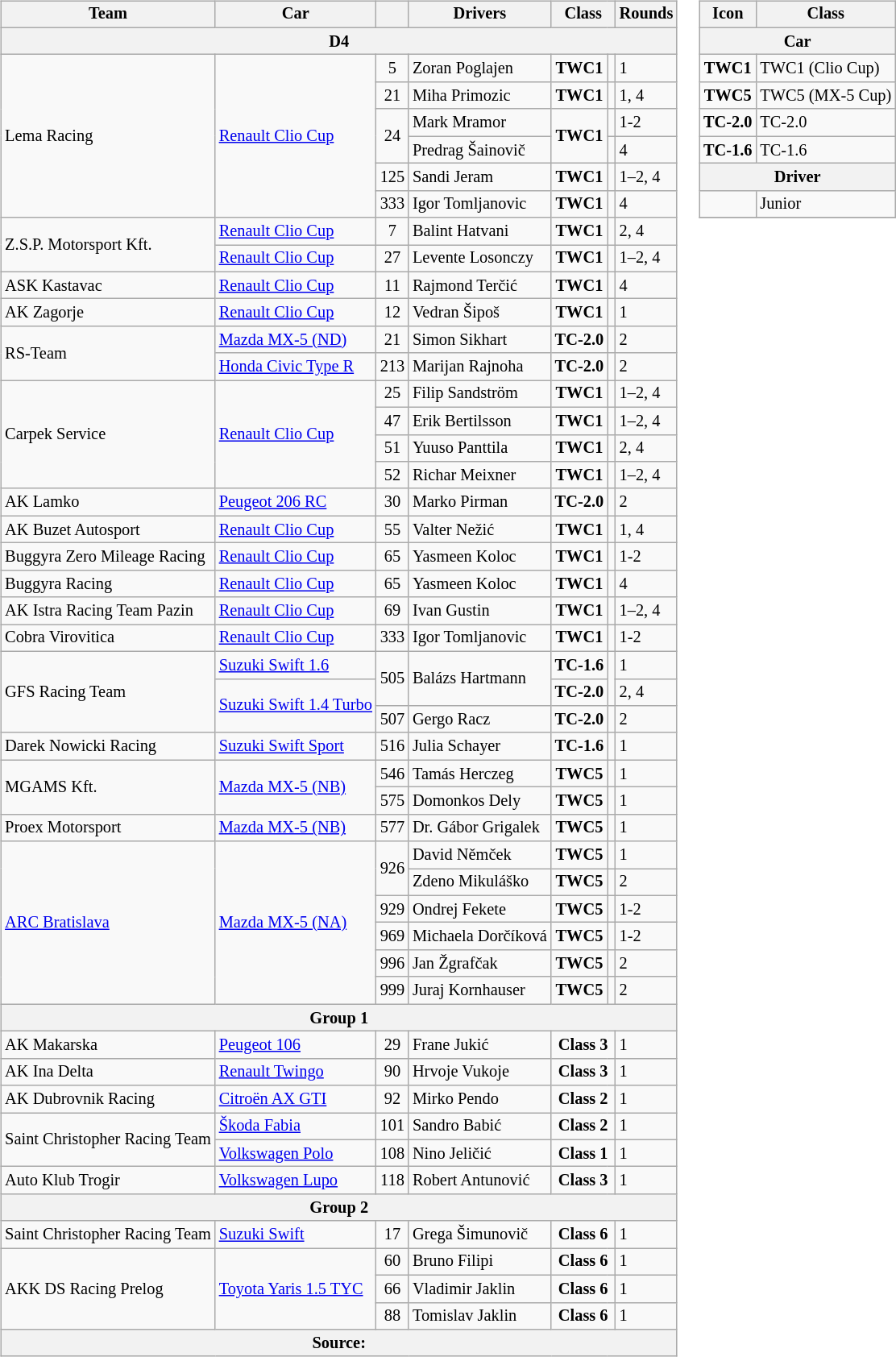<table>
<tr>
<td><br><table class="wikitable" style="font-size: 85%;">
<tr>
<th>Team</th>
<th>Car</th>
<th></th>
<th>Drivers</th>
<th colspan="2">Class</th>
<th>Rounds</th>
</tr>
<tr>
<th colspan="7">D4</th>
</tr>
<tr>
<td rowspan="6"> Lema Racing</td>
<td rowspan="6"><a href='#'>Renault Clio Cup</a></td>
<td align="center">5</td>
<td> Zoran Poglajen</td>
<td align="center"><strong><span>TWC1</span></strong></td>
<td></td>
<td>1</td>
</tr>
<tr>
<td align="center">21</td>
<td> Miha Primozic</td>
<td align="center"><strong><span>TWC1</span></strong></td>
<td></td>
<td>1, 4</td>
</tr>
<tr>
<td rowspan="2" align="center">24</td>
<td> Mark Mramor</td>
<td rowspan="2"  align="center"><strong><span>TWC1</span></strong></td>
<td align="center"></td>
<td>1-2</td>
</tr>
<tr>
<td> Predrag Šainovič</td>
<td></td>
<td>4</td>
</tr>
<tr>
<td align="center">125</td>
<td> Sandi Jeram</td>
<td align="center"><strong><span>TWC1</span></strong></td>
<td></td>
<td>1–2, 4</td>
</tr>
<tr>
<td align="center">333</td>
<td> Igor Tomljanovic</td>
<td align=center><strong><span>TWC1</span></strong></td>
<td></td>
<td>4</td>
</tr>
<tr>
<td rowspan="2"> Z.S.P. Motorsport Kft.</td>
<td><a href='#'>Renault Clio Cup</a></td>
<td align="center">7</td>
<td> Balint Hatvani</td>
<td align="center"><strong><span>TWC1</span></strong></td>
<td></td>
<td>2, 4</td>
</tr>
<tr>
<td><a href='#'>Renault Clio Cup</a></td>
<td align="center">27</td>
<td> Levente Losonczy</td>
<td align="center"><strong><span>TWC1</span></strong></td>
<td></td>
<td>1–2, 4</td>
</tr>
<tr>
<td> ASK Kastavac</td>
<td><a href='#'>Renault Clio Cup</a></td>
<td align="center">11</td>
<td> Rajmond Terčić</td>
<td align="center"><strong><span>TWC1</span></strong></td>
<td></td>
<td>4</td>
</tr>
<tr>
<td> AK Zagorje</td>
<td><a href='#'>Renault Clio Cup</a></td>
<td align="center">12</td>
<td> Vedran Šipoš</td>
<td align="center"><strong><span>TWC1</span></strong></td>
<td></td>
<td>1</td>
</tr>
<tr>
<td rowspan="2"> RS-Team</td>
<td><a href='#'>Mazda MX-5 (ND)</a></td>
<td align="center">21</td>
<td> Simon Sikhart</td>
<td align="center"><strong><span>TC-2.0</span></strong></td>
<td></td>
<td>2</td>
</tr>
<tr>
<td><a href='#'>Honda Civic Type R</a></td>
<td align="center">213</td>
<td> Marijan Rajnoha</td>
<td align="center"><strong><span>TC-2.0</span></strong></td>
<td></td>
<td>2</td>
</tr>
<tr>
<td rowspan="4"> Carpek Service</td>
<td rowspan="4"><a href='#'>Renault Clio Cup</a></td>
<td align="center">25</td>
<td> Filip Sandström</td>
<td align="center"><strong><span>TWC1</span></strong></td>
<td></td>
<td>1–2, 4</td>
</tr>
<tr>
<td align="center">47</td>
<td> Erik Bertilsson</td>
<td align="center"><strong><span>TWC1</span></strong></td>
<td></td>
<td>1–2, 4</td>
</tr>
<tr>
<td align="center">51</td>
<td> Yuuso Panttila</td>
<td align="center"><strong><span>TWC1</span></strong></td>
<td></td>
<td>2, 4</td>
</tr>
<tr>
<td align="center">52</td>
<td> Richar Meixner</td>
<td align="center"><strong><span>TWC1</span></strong></td>
<td></td>
<td>1–2, 4</td>
</tr>
<tr>
<td> AK Lamko</td>
<td><a href='#'>Peugeot 206 RC</a></td>
<td align="center">30</td>
<td> Marko Pirman</td>
<td align="center"><strong><span>TC-2.0</span></strong></td>
<td></td>
<td>2</td>
</tr>
<tr>
<td> AK Buzet Autosport</td>
<td><a href='#'>Renault Clio Cup</a></td>
<td align="center">55</td>
<td> Valter Nežić</td>
<td align="center"><strong><span>TWC1</span></strong></td>
<td></td>
<td>1, 4</td>
</tr>
<tr>
<td> Buggyra Zero Mileage Racing</td>
<td><a href='#'>Renault Clio Cup</a></td>
<td align="center">65</td>
<td> Yasmeen Koloc</td>
<td align="center"><strong><span>TWC1</span></strong></td>
<td></td>
<td>1-2</td>
</tr>
<tr>
<td> Buggyra Racing</td>
<td><a href='#'>Renault Clio Cup</a></td>
<td align="center">65</td>
<td> Yasmeen Koloc</td>
<td align="center"><strong><span>TWC1</span></strong></td>
<td></td>
<td>4</td>
</tr>
<tr>
<td> AK Istra Racing Team Pazin</td>
<td><a href='#'>Renault Clio Cup</a></td>
<td align="center">69</td>
<td> Ivan Gustin</td>
<td align="center"><strong><span>TWC1</span></strong></td>
<td></td>
<td>1–2, 4</td>
</tr>
<tr>
<td> Cobra Virovitica</td>
<td><a href='#'>Renault Clio Cup</a></td>
<td align="center">333</td>
<td> Igor Tomljanovic</td>
<td align="center"><strong><span>TWC1</span></strong></td>
<td></td>
<td>1-2</td>
</tr>
<tr>
<td rowspan="3"> GFS Racing Team</td>
<td><a href='#'>Suzuki Swift 1.6</a></td>
<td rowspan="2" align="center">505</td>
<td rowspan="2"> Balázs Hartmann</td>
<td align="center"><strong><span>TC-1.6</span></strong></td>
<td rowspan="2"></td>
<td>1</td>
</tr>
<tr>
<td rowspan="2"><a href='#'>Suzuki Swift 1.4 Turbo</a></td>
<td align="center"><strong><span>TC-2.0</span></strong></td>
<td>2, 4</td>
</tr>
<tr>
<td align="center">507</td>
<td> Gergo Racz</td>
<td align="center"><strong><span>TC-2.0</span></strong></td>
<td></td>
<td>2</td>
</tr>
<tr>
<td> Darek Nowicki Racing</td>
<td><a href='#'>Suzuki Swift Sport</a></td>
<td align="center">516</td>
<td> Julia Schayer</td>
<td align="center"><strong><span>TC-1.6</span></strong></td>
<td></td>
<td>1</td>
</tr>
<tr>
<td rowspan="2"> MGAMS Kft.</td>
<td rowspan="2"><a href='#'>Mazda MX-5 (NB)</a></td>
<td align="center">546</td>
<td> Tamás Herczeg</td>
<td align="center"><strong><span>TWC5</span></strong></td>
<td></td>
<td>1</td>
</tr>
<tr>
<td align="center">575</td>
<td> Domonkos Dely</td>
<td align="center"><strong><span>TWC5</span></strong></td>
<td></td>
<td>1</td>
</tr>
<tr>
<td> Proex Motorsport</td>
<td><a href='#'>Mazda MX-5 (NB)</a></td>
<td align="center">577</td>
<td> Dr. Gábor Grigalek</td>
<td align="center"><strong><span>TWC5</span></strong></td>
<td></td>
<td>1</td>
</tr>
<tr>
<td rowspan="6"> <a href='#'>ARC Bratislava</a></td>
<td rowspan="6"><a href='#'>Mazda MX-5 (NA)</a></td>
<td rowspan="2" align="center">926</td>
<td> David Němček</td>
<td align="center"><strong><span>TWC5</span></strong></td>
<td></td>
<td>1</td>
</tr>
<tr>
<td> Zdeno Mikuláško</td>
<td align="center"><strong><span>TWC5</span></strong></td>
<td></td>
<td>2</td>
</tr>
<tr>
<td align="center">929</td>
<td> Ondrej Fekete</td>
<td align="center"><strong><span>TWC5</span></strong></td>
<td></td>
<td>1-2</td>
</tr>
<tr>
<td align="center">969</td>
<td> Michaela Dorčíková</td>
<td align="center"><strong><span>TWC5</span></strong></td>
<td></td>
<td>1-2</td>
</tr>
<tr>
<td align="center">996</td>
<td> Jan Žgrafčak</td>
<td align="center"><strong><span>TWC5</span></strong></td>
<td></td>
<td>2</td>
</tr>
<tr>
<td align="center">999</td>
<td> Juraj Kornhauser</td>
<td align="center"><strong><span>TWC5</span></strong></td>
<td></td>
<td>2</td>
</tr>
<tr>
<th colspan="7">Group 1</th>
</tr>
<tr>
<td> AK Makarska</td>
<td><a href='#'>Peugeot 106</a></td>
<td align="center">29</td>
<td> Frane Jukić</td>
<td colspan="2" align="center"><strong>Class 3</strong></td>
<td>1</td>
</tr>
<tr>
<td> AK Ina Delta</td>
<td><a href='#'>Renault Twingo</a></td>
<td align="center">90</td>
<td> Hrvoje Vukoje</td>
<td colspan="2" align="center"><strong>Class 3</strong></td>
<td>1</td>
</tr>
<tr>
<td> AK Dubrovnik Racing</td>
<td><a href='#'>Citroën AX GTI</a></td>
<td align="center">92</td>
<td> Mirko Pendo</td>
<td colspan="2" align="center"><strong>Class 2</strong></td>
<td>1</td>
</tr>
<tr>
<td rowspan="2"> Saint Christopher Racing Team</td>
<td><a href='#'>Škoda Fabia</a></td>
<td align="center">101</td>
<td> Sandro Babić</td>
<td colspan="2" align="center"><strong>Class 2</strong></td>
<td>1</td>
</tr>
<tr>
<td><a href='#'>Volkswagen Polo</a></td>
<td align="center">108</td>
<td> Nino Jeličić</td>
<td colspan="2" align="center"><strong>Class 1</strong></td>
<td>1</td>
</tr>
<tr>
<td> Auto Klub Trogir</td>
<td><a href='#'>Volkswagen Lupo</a></td>
<td align="center">118</td>
<td> Robert Antunović</td>
<td colspan="2" align="center"><strong>Class 3</strong></td>
<td>1</td>
</tr>
<tr>
<th colspan="7">Group 2</th>
</tr>
<tr>
<td> Saint Christopher Racing Team</td>
<td><a href='#'>Suzuki Swift</a></td>
<td align="center">17</td>
<td> Grega Šimunovič</td>
<td colspan="2" align="center"><strong>Class 6</strong></td>
<td>1</td>
</tr>
<tr>
<td rowspan="3"> AKK DS Racing Prelog</td>
<td rowspan="3"><a href='#'>Toyota Yaris 1.5 TYC</a></td>
<td align="center">60</td>
<td> Bruno Filipi</td>
<td colspan="2" align="center"><strong>Class 6</strong></td>
<td>1</td>
</tr>
<tr>
<td align="center">66</td>
<td> Vladimir Jaklin</td>
<td colspan="2" align="center"><strong>Class 6</strong></td>
<td>1</td>
</tr>
<tr>
<td align="center">88</td>
<td> Tomislav Jaklin</td>
<td colspan="2" align="center"><strong>Class 6</strong></td>
<td>1</td>
</tr>
<tr>
<th colspan="7">Source:</th>
</tr>
</table>
</td>
<td valign="top"><br><table class="wikitable" style="font-size: 85%;">
<tr>
<th>Icon</th>
<th>Class</th>
</tr>
<tr>
<th colspan="2">Car</th>
</tr>
<tr>
<td align="center"><strong><span>TWC1</span></strong></td>
<td>TWC1 (Clio Cup)</td>
</tr>
<tr>
<td align="center"><strong><span>TWC5</span></strong></td>
<td>TWC5 (MX-5 Cup)</td>
</tr>
<tr>
<td align="center"><strong><span>TC-2.0</span></strong></td>
<td>TC-2.0</td>
</tr>
<tr>
<td align="center"><strong><span>TC-1.6</span></strong></td>
<td>TC-1.6</td>
</tr>
<tr>
<th colspan="2">Driver</th>
</tr>
<tr>
<td align="center"></td>
<td>Junior</td>
</tr>
<tr>
</tr>
</table>
</td>
</tr>
</table>
